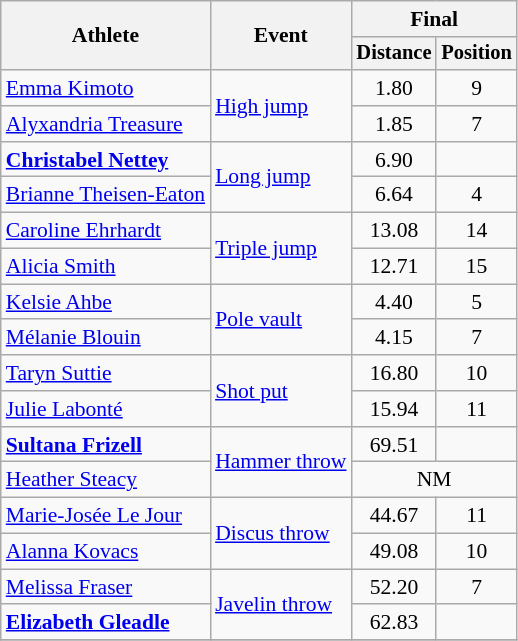<table class=wikitable style="font-size:90%">
<tr>
<th rowspan=2>Athlete</th>
<th rowspan=2>Event</th>
<th colspan=2>Final</th>
</tr>
<tr style="font-size:95%">
<th>Distance</th>
<th>Position</th>
</tr>
<tr align=center>
<td align=left><a href='#'>Emma Kimoto</a></td>
<td align=left rowspan=2><a href='#'>High jump</a></td>
<td>1.80</td>
<td>9</td>
</tr>
<tr align=center>
<td align=left><a href='#'>Alyxandria Treasure</a></td>
<td>1.85</td>
<td>7</td>
</tr>
<tr align=center>
<td align=left><strong><a href='#'>Christabel Nettey</a></strong></td>
<td align=left rowspan=2><a href='#'>Long jump</a></td>
<td>6.90</td>
<td></td>
</tr>
<tr align=center>
<td align=left><a href='#'>Brianne Theisen-Eaton</a></td>
<td>6.64</td>
<td>4</td>
</tr>
<tr align=center>
<td align=left><a href='#'>Caroline Ehrhardt</a></td>
<td align=left rowspan=2><a href='#'>Triple jump</a></td>
<td>13.08</td>
<td>14</td>
</tr>
<tr align=center>
<td align=left><a href='#'>Alicia Smith</a></td>
<td>12.71</td>
<td>15</td>
</tr>
<tr align=center>
<td align=left><a href='#'>Kelsie Ahbe</a></td>
<td align=left rowspan=2><a href='#'>Pole vault</a></td>
<td>4.40</td>
<td>5</td>
</tr>
<tr align=center>
<td align=left><a href='#'>Mélanie Blouin</a></td>
<td>4.15</td>
<td>7</td>
</tr>
<tr align=center>
<td align=left><a href='#'>Taryn Suttie</a></td>
<td align=left rowspan=2><a href='#'>Shot put</a></td>
<td>16.80</td>
<td>10</td>
</tr>
<tr align=center>
<td align=left><a href='#'>Julie Labonté</a></td>
<td>15.94</td>
<td>11</td>
</tr>
<tr align=center>
<td align=left><strong><a href='#'>Sultana Frizell</a></strong></td>
<td align=left rowspan=2><a href='#'>Hammer throw</a></td>
<td>69.51</td>
<td></td>
</tr>
<tr align=center>
<td align=left><a href='#'>Heather Steacy</a></td>
<td colspan=2>NM</td>
</tr>
<tr align=center>
<td align=left><a href='#'>Marie-Josée Le Jour</a></td>
<td align=left rowspan=2><a href='#'>Discus throw</a></td>
<td>44.67</td>
<td>11</td>
</tr>
<tr align=center>
<td align=left><a href='#'>Alanna Kovacs</a></td>
<td>49.08</td>
<td>10</td>
</tr>
<tr align=center>
<td align=left><a href='#'>Melissa Fraser</a></td>
<td align=left rowspan=2><a href='#'>Javelin throw</a></td>
<td>52.20</td>
<td>7</td>
</tr>
<tr align=center>
<td align=left><strong><a href='#'>Elizabeth Gleadle</a></strong></td>
<td>62.83</td>
<td></td>
</tr>
<tr align=center>
</tr>
</table>
